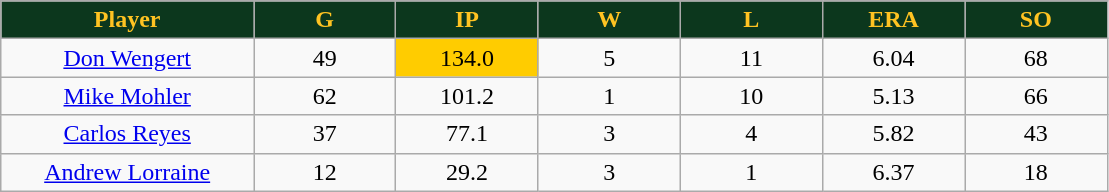<table class="wikitable sortable">
<tr>
<th style="background:#0C371D;color:#ffc322;" width="16%">Player</th>
<th style="background:#0C371D;color:#ffc322;" width="9%">G</th>
<th style="background:#0C371D;color:#ffc322;" width="9%">IP</th>
<th style="background:#0C371D;color:#ffc322;" width="9%">W</th>
<th style="background:#0C371D;color:#ffc322;" width="9%">L</th>
<th style="background:#0C371D;color:#ffc322;" width="9%">ERA</th>
<th style="background:#0C371D;color:#ffc322;" width="9%">SO</th>
</tr>
<tr align="center">
<td><a href='#'>Don Wengert</a></td>
<td>49</td>
<td bgcolor="#FFCC00">134.0</td>
<td>5</td>
<td>11</td>
<td>6.04</td>
<td>68</td>
</tr>
<tr align=center>
<td><a href='#'>Mike Mohler</a></td>
<td>62</td>
<td>101.2</td>
<td>1</td>
<td>10</td>
<td>5.13</td>
<td>66</td>
</tr>
<tr align=center>
<td><a href='#'>Carlos Reyes</a></td>
<td>37</td>
<td>77.1</td>
<td>3</td>
<td>4</td>
<td>5.82</td>
<td>43</td>
</tr>
<tr align=center>
<td><a href='#'>Andrew Lorraine</a></td>
<td>12</td>
<td>29.2</td>
<td>3</td>
<td>1</td>
<td>6.37</td>
<td>18</td>
</tr>
</table>
